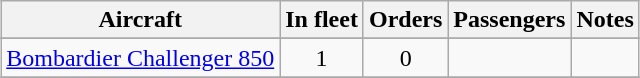<table class="wikitable" style="margin:1em auto;">
<tr style="border-collapse:collapse;">
<th>Aircraft</th>
<th>In fleet</th>
<th>Orders</th>
<th>Passengers</th>
<th>Notes</th>
</tr>
<tr>
</tr>
<tr>
<td><a href='#'>Bombardier Challenger 850</a></td>
<td align="center">1</td>
<td align="center">0</td>
<td align="center"></td>
<td></td>
</tr>
<tr>
</tr>
</table>
